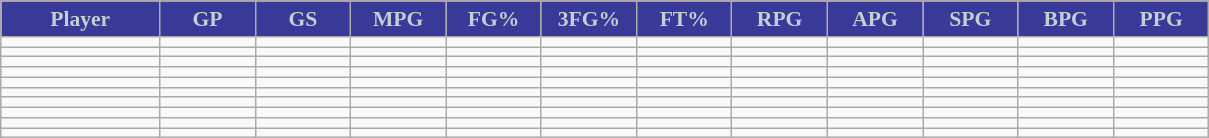<table class="wikitable sortable" style="font-size: 90%">
<tr>
<th style="background:#393997;color:#c5ced4;" width="10%">Player</th>
<th style="background:#393997;color:#c5ced4;" width="6%">GP</th>
<th style="background:#393997;color:#c5ced4;" width="6%">GS</th>
<th style="background:#393997;color:#c5ced4;" width="6%">MPG</th>
<th style="background:#393997;color:#c5ced4;" width="6%">FG%</th>
<th style="background:#393997;color:#c5ced4;" width="6%">3FG%</th>
<th style="background:#393997;color:#c5ced4;" width="6%">FT%</th>
<th style="background:#393997;color:#c5ced4;" width="6%">RPG</th>
<th style="background:#393997;color:#c5ced4;" width="6%">APG</th>
<th style="background:#393997;color:#c5ced4;" width="6%">SPG</th>
<th style="background:#393997;color:#c5ced4;" width="6%">BPG</th>
<th style="background:#393997;color:#c5ced4;" width="6%">PPG</th>
</tr>
<tr>
<td></td>
<td></td>
<td></td>
<td></td>
<td></td>
<td></td>
<td></td>
<td></td>
<td></td>
<td></td>
<td></td>
<td></td>
</tr>
<tr>
<td></td>
<td></td>
<td></td>
<td></td>
<td></td>
<td></td>
<td></td>
<td></td>
<td></td>
<td></td>
<td></td>
<td></td>
</tr>
<tr>
<td></td>
<td></td>
<td></td>
<td></td>
<td></td>
<td></td>
<td></td>
<td></td>
<td></td>
<td></td>
<td></td>
<td></td>
</tr>
<tr>
<td></td>
<td></td>
<td></td>
<td></td>
<td></td>
<td></td>
<td></td>
<td></td>
<td></td>
<td></td>
<td></td>
<td></td>
</tr>
<tr>
<td></td>
<td></td>
<td></td>
<td></td>
<td></td>
<td></td>
<td></td>
<td></td>
<td></td>
<td></td>
<td></td>
<td></td>
</tr>
<tr>
<td></td>
<td></td>
<td></td>
<td></td>
<td></td>
<td></td>
<td></td>
<td></td>
<td></td>
<td></td>
<td></td>
<td></td>
</tr>
<tr>
<td></td>
<td></td>
<td></td>
<td></td>
<td></td>
<td></td>
<td></td>
<td></td>
<td></td>
<td></td>
<td></td>
<td></td>
</tr>
<tr>
<td></td>
<td></td>
<td></td>
<td></td>
<td></td>
<td></td>
<td></td>
<td></td>
<td></td>
<td></td>
<td></td>
<td></td>
</tr>
<tr>
<td></td>
<td></td>
<td></td>
<td></td>
<td></td>
<td></td>
<td></td>
<td></td>
<td></td>
<td></td>
<td></td>
<td></td>
</tr>
<tr>
<td></td>
<td></td>
<td></td>
<td></td>
<td></td>
<td></td>
<td></td>
<td></td>
<td></td>
<td></td>
<td></td>
<td></td>
</tr>
</table>
